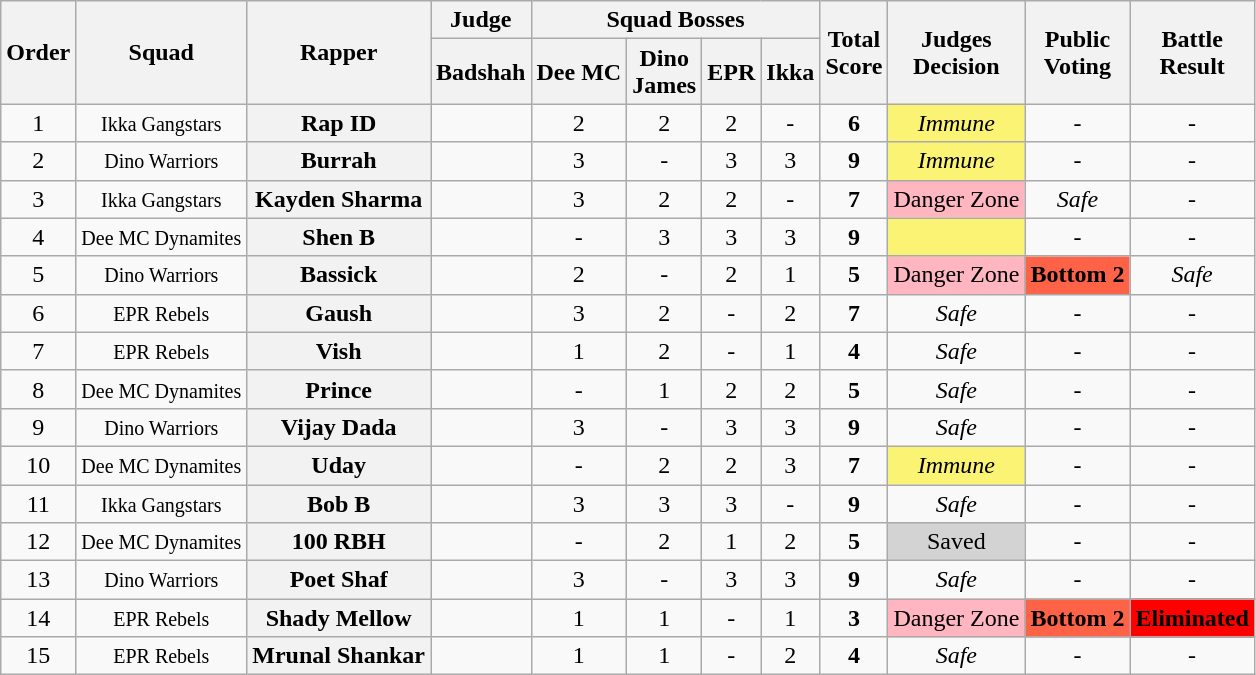<table class="wikitable sortable" style="text-align:center">
<tr>
<th rowspan="2">Order</th>
<th rowspan="2">Squad</th>
<th rowspan="2">Rapper</th>
<th>Judge</th>
<th colspan="4">Squad Bosses</th>
<th rowspan="2">Total<br>Score</th>
<th rowspan="2">Judges<br>Decision</th>
<th rowspan="2">Public<br>Voting</th>
<th rowspan="2">Battle<br>Result</th>
</tr>
<tr>
<th>Badshah</th>
<th>Dee MC</th>
<th>Dino<br>James</th>
<th>EPR</th>
<th>Ikka</th>
</tr>
<tr>
<td>1</td>
<td><small>Ikka Gangstars</small></td>
<th>Rap ID</th>
<td></td>
<td>2</td>
<td>2</td>
<td>2</td>
<td>-</td>
<td><strong>6</strong></td>
<td bgcolor="fbf373"><em>Immune</em></td>
<td>-</td>
<td>-</td>
</tr>
<tr>
<td>2</td>
<td><small>Dino Warriors</small></td>
<th>Burrah</th>
<td></td>
<td>3</td>
<td>-</td>
<td>3</td>
<td>3</td>
<td><strong>9</strong></td>
<td bgcolor="fbf373"><em>Immune</em></td>
<td>-</td>
<td>-</td>
</tr>
<tr>
<td>3</td>
<td><small>Ikka Gangstars</small></td>
<th>Kayden Sharma</th>
<td></td>
<td>3</td>
<td>2</td>
<td>2</td>
<td>-</td>
<td><strong>7</strong></td>
<td bgcolor="lightpink">Danger Zone</td>
<td><em>Safe</em></td>
<td>-</td>
</tr>
<tr>
<td>4</td>
<td><small>Dee MC Dynamites</small></td>
<th>Shen B</th>
<td></td>
<td>-</td>
<td>3</td>
<td>3</td>
<td>3</td>
<td><strong>9</strong></td>
<td bgcolor="fbf373"></td>
<td>-</td>
<td>-</td>
</tr>
<tr>
<td>5</td>
<td><small>Dino Warriors</small></td>
<th>Bassick</th>
<td></td>
<td>2</td>
<td>-</td>
<td>2</td>
<td>1</td>
<td><strong>5</strong></td>
<td bgcolor="lightpink">Danger Zone</td>
<td bgcolor="tomato"><strong>Bottom 2</strong></td>
<td><em>Safe</em></td>
</tr>
<tr>
<td>6</td>
<td><small>EPR Rebels</small></td>
<th>Gaush</th>
<td></td>
<td>3</td>
<td>2</td>
<td>-</td>
<td>2</td>
<td><strong>7</strong></td>
<td><em>Safe</em></td>
<td>-</td>
<td>-</td>
</tr>
<tr>
<td>7</td>
<td><small>EPR Rebels</small></td>
<th>Vish</th>
<td></td>
<td>1</td>
<td>2</td>
<td>-</td>
<td>1</td>
<td><strong>4</strong></td>
<td><em>Safe</em></td>
<td>-</td>
<td>-</td>
</tr>
<tr>
<td>8</td>
<td><small>Dee MC Dynamites</small></td>
<th>Prince</th>
<td></td>
<td>-</td>
<td>1</td>
<td>2</td>
<td>2</td>
<td><strong>5</strong></td>
<td><em>Safe</em></td>
<td>-</td>
<td>-</td>
</tr>
<tr>
<td>9</td>
<td><small>Dino Warriors</small></td>
<th>Vijay Dada</th>
<td></td>
<td>3</td>
<td>-</td>
<td>3</td>
<td>3</td>
<td><strong>9</strong></td>
<td><em>Safe</em></td>
<td>-</td>
<td>-</td>
</tr>
<tr>
<td>10</td>
<td><small>Dee MC Dynamites</small></td>
<th>Uday</th>
<td></td>
<td>-</td>
<td>2</td>
<td>2</td>
<td>3</td>
<td><strong>7</strong></td>
<td bgcolor="fbf373"><em>Immune</em></td>
<td>-</td>
<td>-</td>
</tr>
<tr>
<td>11</td>
<td><small>Ikka Gangstars</small></td>
<th>Bob B</th>
<td></td>
<td>3</td>
<td>3</td>
<td>3</td>
<td>-</td>
<td><strong>9</strong></td>
<td><em>Safe</em></td>
<td>-</td>
<td>-</td>
</tr>
<tr>
<td>12</td>
<td><small>Dee MC Dynamites</small></td>
<th>100 RBH</th>
<td></td>
<td>-</td>
<td>2</td>
<td>1</td>
<td>2</td>
<td><strong>5</strong></td>
<td bgcolor="lightgrey">Saved</td>
<td>-</td>
<td>-</td>
</tr>
<tr>
<td>13</td>
<td><small>Dino Warriors</small></td>
<th>Poet Shaf</th>
<td></td>
<td>3</td>
<td>-</td>
<td>3</td>
<td>3</td>
<td><strong>9</strong></td>
<td><em>Safe</em></td>
<td>-</td>
<td>-</td>
</tr>
<tr>
<td>14</td>
<td><small>EPR Rebels</small></td>
<th>Shady Mellow</th>
<td></td>
<td>1</td>
<td>1</td>
<td>-</td>
<td>1</td>
<td><strong>3</strong></td>
<td bgcolor="lightpink">Danger Zone</td>
<td bgcolor="tomato"><strong>Bottom 2</strong></td>
<td bgcolor="red"><strong>Eliminated</strong></td>
</tr>
<tr>
<td>15</td>
<td><small>EPR Rebels</small></td>
<th>Mrunal Shankar</th>
<td></td>
<td>1</td>
<td>1</td>
<td>-</td>
<td>2</td>
<td><strong>4</strong></td>
<td><em>Safe</em></td>
<td>-</td>
<td>-</td>
</tr>
</table>
